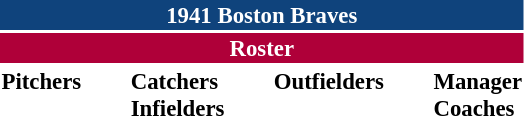<table class="toccolours" style="font-size: 95%;">
<tr>
<th colspan="10" style="background-color: #0f437c; color: white; text-align: center;">1941 Boston Braves</th>
</tr>
<tr>
<td colspan="10" style="background-color: #af0039; color: white; text-align: center;"><strong>Roster</strong></td>
</tr>
<tr>
<td valign="top"><strong>Pitchers</strong><br>













</td>
<td width="25px"></td>
<td valign="top"><strong>Catchers</strong><br>


<strong>Infielders</strong>









</td>
<td width="25px"></td>
<td valign="top"><strong>Outfielders</strong><br>









</td>
<td width="25px"></td>
<td valign="top"><strong>Manager</strong><br>
<strong>Coaches</strong>

</td>
</tr>
</table>
